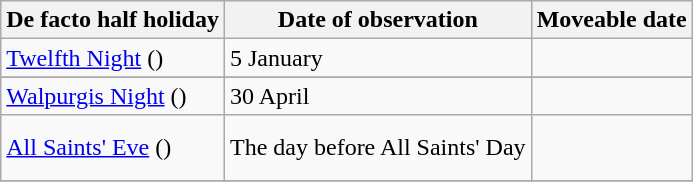<table class="wikitable">
<tr>
<th>De facto half holiday</th>
<th>Date of observation</th>
<th>Moveable date</th>
</tr>
<tr>
<td><a href='#'>Twelfth Night</a> ()</td>
<td>5 January</td>
<td></td>
</tr>
<tr>
</tr>
<tr>
<td><a href='#'>Walpurgis Night</a> ()</td>
<td>30 April</td>
<td></td>
</tr>
<tr>
<td><a href='#'>All Saints' Eve</a> ()</td>
<td>The day before All Saints' Day</td>
<td> <br><strong></strong><br></td>
</tr>
<tr>
</tr>
</table>
